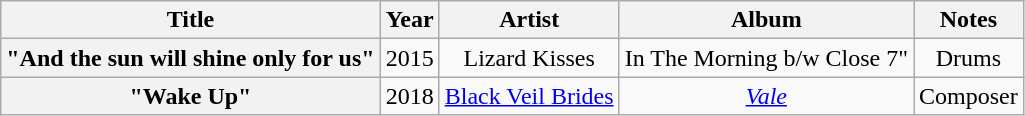<table class="wikitable plainrowheaders" style="text-align:center;">
<tr>
<th>Title</th>
<th>Year</th>
<th>Artist</th>
<th>Album</th>
<th>Notes</th>
</tr>
<tr>
<th scope="row">"And the sun will shine only for us"</th>
<td>2015</td>
<td>Lizard Kisses</td>
<td>In The Morning b/w Close 7"</td>
<td>Drums</td>
</tr>
<tr>
<th scope="row">"Wake Up"</th>
<td>2018</td>
<td><a href='#'>Black Veil Brides</a></td>
<td><em><a href='#'>Vale</a></em></td>
<td>Composer</td>
</tr>
</table>
